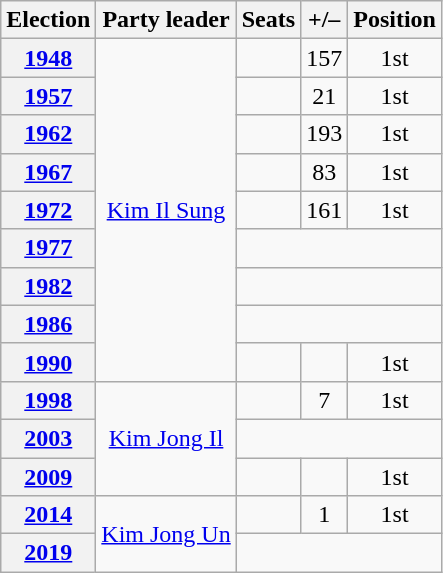<table class="wikitable" style="text-align: center">
<tr>
<th>Election</th>
<th>Party leader</th>
<th>Seats</th>
<th>+/–</th>
<th>Position</th>
</tr>
<tr>
<th><a href='#'>1948</a></th>
<td rowspan="9"><a href='#'>Kim Il Sung</a></td>
<td></td>
<td> 157</td>
<td> 1st</td>
</tr>
<tr>
<th><a href='#'>1957</a></th>
<td></td>
<td> 21</td>
<td> 1st</td>
</tr>
<tr>
<th><a href='#'>1962</a></th>
<td></td>
<td> 193</td>
<td> 1st</td>
</tr>
<tr>
<th><a href='#'>1967</a></th>
<td></td>
<td> 83</td>
<td> 1st</td>
</tr>
<tr>
<th><a href='#'>1972</a></th>
<td></td>
<td> 161</td>
<td> 1st</td>
</tr>
<tr>
<th><a href='#'>1977</a></th>
<td colspan="3"></td>
</tr>
<tr>
<th><a href='#'>1982</a></th>
<td colspan="3"></td>
</tr>
<tr>
<th><a href='#'>1986</a></th>
<td colspan="3"></td>
</tr>
<tr>
<th><a href='#'>1990</a></th>
<td></td>
<td></td>
<td> 1st</td>
</tr>
<tr>
<th><a href='#'>1998</a></th>
<td rowspan="3"><a href='#'>Kim Jong Il</a></td>
<td></td>
<td> 7</td>
<td> 1st</td>
</tr>
<tr>
<th><a href='#'>2003</a></th>
<td colspan="3"></td>
</tr>
<tr>
<th><a href='#'>2009</a></th>
<td></td>
<td></td>
<td> 1st</td>
</tr>
<tr>
<th><a href='#'>2014</a></th>
<td rowspan="2"><a href='#'>Kim Jong Un</a></td>
<td></td>
<td> 1</td>
<td> 1st</td>
</tr>
<tr>
<th><a href='#'>2019</a></th>
<td colspan="3"></td>
</tr>
</table>
